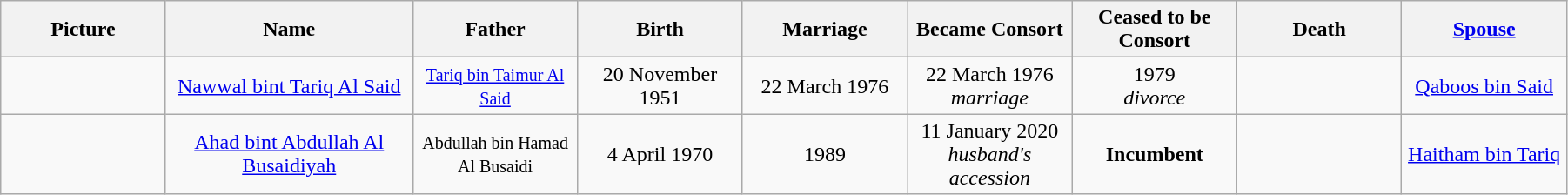<table width=95% class="wikitable">
<tr>
<th width = "10%">Picture</th>
<th width = "15%">Name</th>
<th width = "10%">Father</th>
<th width = "10%">Birth</th>
<th width = "10%">Marriage</th>
<th width = "10%">Became Consort</th>
<th width = "10%">Ceased to be Consort</th>
<th width = "10%">Death</th>
<th width = "10%"><a href='#'>Spouse</a></th>
</tr>
<tr>
<td align="center"></td>
<td align="center"><a href='#'>Nawwal bint Tariq Al Said</a></td>
<td align="center"><small><a href='#'>Tariq bin Taimur Al Said</a></small></td>
<td align="center">20 November 1951</td>
<td align="center">22 March 1976</td>
<td align="center">22 March 1976<br><em>marriage</em></td>
<td align="center">1979<br><em>divorce</em></td>
<td align="center"></td>
<td align="center"><a href='#'>Qaboos bin Said</a></td>
</tr>
<tr>
<td align="center"></td>
<td align="center"><a href='#'>Ahad bint Abdullah Al Busaidiyah</a></td>
<td align="center"><small>Abdullah bin Hamad Al Busaidi</small></td>
<td align="center">4 April 1970</td>
<td align="center">1989</td>
<td align="center">11 January 2020 <br><em>husband's accession</em></td>
<td align="center"><strong>Incumbent</strong></td>
<td align="center"></td>
<td align="center"><a href='#'>Haitham bin Tariq</a></td>
</tr>
</table>
